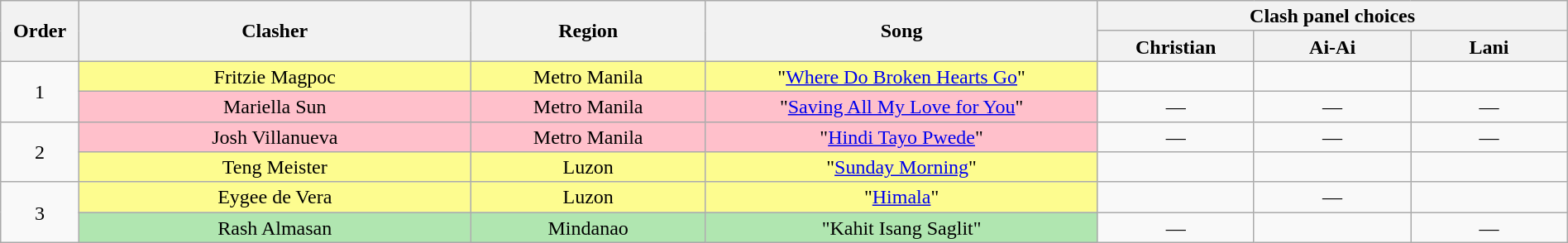<table class="wikitable" style="text-align:center; line-height:17px; width:100%;">
<tr>
<th rowspan="2" width="5%">Order</th>
<th rowspan="2" width="25%">Clasher</th>
<th rowspan="2">Region</th>
<th rowspan="2" width="25%">Song</th>
<th colspan="3" width="30%">Clash panel choices</th>
</tr>
<tr>
<th width="10%">Christian</th>
<th width="10%">Ai-Ai</th>
<th width="10%">Lani</th>
</tr>
<tr>
<td rowspan="2">1</td>
<td style="background:#fdfc8f;">Fritzie Magpoc</td>
<td style="background:#fdfc8f;">Metro Manila</td>
<td style="background:#fdfc8f;">"<a href='#'>Where Do Broken Hearts Go</a>"</td>
<td><strong></strong></td>
<td><strong></strong></td>
<td><strong></strong></td>
</tr>
<tr>
<td style="background:pink;">Mariella Sun</td>
<td style="background:pink;">Metro Manila</td>
<td style="background:pink;">"<a href='#'>Saving All My Love for You</a>"</td>
<td>—</td>
<td>—</td>
<td>—</td>
</tr>
<tr>
<td rowspan="2">2</td>
<td style="background:pink;">Josh Villanueva</td>
<td style="background:pink;">Metro Manila</td>
<td style="background:pink;">"<a href='#'>Hindi Tayo Pwede</a>"</td>
<td>—</td>
<td>—</td>
<td>—</td>
</tr>
<tr>
<td style="background:#fdfc8f;">Teng Meister</td>
<td style="background:#fdfc8f;">Luzon</td>
<td style="background:#fdfc8f;">"<a href='#'>Sunday Morning</a>"</td>
<td><strong></strong></td>
<td><strong></strong></td>
<td><strong></strong></td>
</tr>
<tr>
<td rowspan="2">3</td>
<td style="background:#fdfc8f;">Eygee de Vera</td>
<td style="background:#fdfc8f;">Luzon</td>
<td style="background:#fdfc8f;">"<a href='#'>Himala</a>"</td>
<td><strong></strong></td>
<td>—</td>
<td><strong></strong></td>
</tr>
<tr>
<td style="background:#b0e6b0;">Rash Almasan</td>
<td style="background:#b0e6b0;">Mindanao</td>
<td style="background:#b0e6b0;">"Kahit Isang Saglit"</td>
<td>—</td>
<td><strong></strong></td>
<td>—</td>
</tr>
</table>
